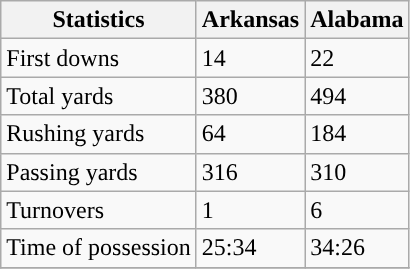<table class="wikitable" style="float: left;">
<tr>
<th>Statistics</th>
<th>Arkansas</th>
<th>Alabama</th>
</tr>
<tr>
<td>First downs</td>
<td>14</td>
<td>22</td>
</tr>
<tr>
<td>Total yards</td>
<td>380</td>
<td>494</td>
</tr>
<tr>
<td>Rushing yards</td>
<td>64</td>
<td>184</td>
</tr>
<tr>
<td>Passing yards</td>
<td>316</td>
<td>310</td>
</tr>
<tr>
<td>Turnovers</td>
<td>1</td>
<td>6</td>
</tr>
<tr>
<td>Time of possession</td>
<td>25:34</td>
<td>34:26</td>
</tr>
<tr>
</tr>
</table>
